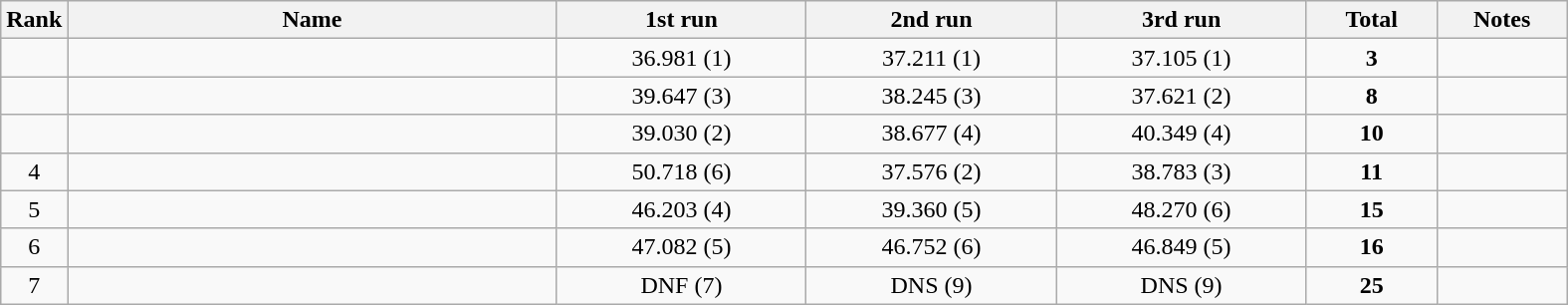<table class="sortable wikitable" style="text-align:center;">
<tr>
<th>Rank</th>
<th style="width:20em">Name</th>
<th style="width:10em">1st run</th>
<th style="width:10em">2nd run</th>
<th style="width:10em">3rd run</th>
<th style="width:5em">Total</th>
<th style="width:5em">Notes</th>
</tr>
<tr>
<td></td>
<td align=left></td>
<td>36.981 (1)</td>
<td>37.211 (1)</td>
<td>37.105 (1)</td>
<td><strong>3</strong></td>
<td></td>
</tr>
<tr>
<td></td>
<td align=left></td>
<td>39.647 (3)</td>
<td>38.245 (3)</td>
<td>37.621 (2)</td>
<td><strong>8</strong></td>
<td></td>
</tr>
<tr>
<td></td>
<td align=left></td>
<td>39.030 (2)</td>
<td>38.677 (4)</td>
<td>40.349 (4)</td>
<td><strong>10</strong></td>
<td></td>
</tr>
<tr>
<td>4</td>
<td align=left></td>
<td>50.718 (6)</td>
<td>37.576 (2)</td>
<td>38.783 (3)</td>
<td><strong>11</strong></td>
<td></td>
</tr>
<tr>
<td>5</td>
<td align=left></td>
<td>46.203 (4)</td>
<td>39.360 (5)</td>
<td>48.270 (6)</td>
<td><strong>15</strong></td>
<td></td>
</tr>
<tr>
<td>6</td>
<td align=left></td>
<td>47.082 (5)</td>
<td>46.752 (6)</td>
<td>46.849 (5)</td>
<td><strong>16</strong></td>
<td></td>
</tr>
<tr>
<td>7</td>
<td align=left></td>
<td>DNF (7)</td>
<td>DNS (9)</td>
<td>DNS (9)</td>
<td><strong>25</strong></td>
<td></td>
</tr>
</table>
